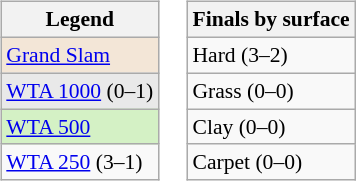<table>
<tr valign=top>
<td><br><table class="wikitable" style="font-size:90%;">
<tr>
<th>Legend</th>
</tr>
<tr>
<td bgcolor=f3e6d7><a href='#'>Grand Slam</a></td>
</tr>
<tr>
<td bgcolor=e9e9e9><a href='#'>WTA 1000</a> (0–1)</td>
</tr>
<tr>
<td bgcolor=d4f1c5><a href='#'>WTA 500</a></td>
</tr>
<tr>
<td><a href='#'>WTA 250</a> (3–1)</td>
</tr>
</table>
</td>
<td><br><table class="wikitable" style="font-size:90%;">
<tr>
<th>Finals by surface</th>
</tr>
<tr>
<td>Hard (3–2)</td>
</tr>
<tr>
<td>Grass (0–0)</td>
</tr>
<tr>
<td>Clay (0–0)</td>
</tr>
<tr>
<td>Carpet (0–0)</td>
</tr>
</table>
</td>
</tr>
</table>
